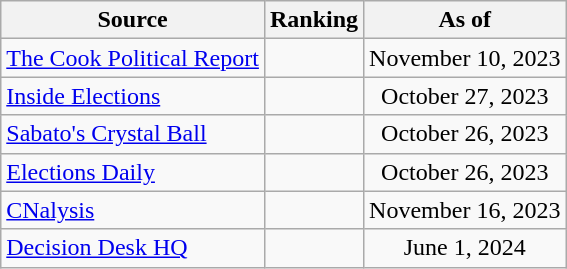<table class="wikitable" style="text-align:center">
<tr>
<th>Source</th>
<th>Ranking</th>
<th>As of</th>
</tr>
<tr>
<td align=left><a href='#'>The Cook Political Report</a></td>
<td></td>
<td>November 10, 2023</td>
</tr>
<tr>
<td align=left><a href='#'>Inside Elections</a></td>
<td></td>
<td>October 27, 2023</td>
</tr>
<tr>
<td align=left><a href='#'>Sabato's Crystal Ball</a></td>
<td></td>
<td>October 26, 2023</td>
</tr>
<tr>
<td align=left><a href='#'>Elections Daily</a></td>
<td></td>
<td>October 26, 2023</td>
</tr>
<tr>
<td align=left><a href='#'>CNalysis</a></td>
<td></td>
<td>November 16, 2023</td>
</tr>
<tr>
<td align=left><a href='#'>Decision Desk HQ</a></td>
<td></td>
<td>June 1, 2024</td>
</tr>
</table>
